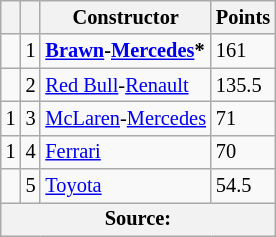<table class="wikitable" style="font-size: 85%;">
<tr>
<th></th>
<th></th>
<th>Constructor</th>
<th>Points</th>
</tr>
<tr>
<td></td>
<td align="center">1</td>
<td> <strong><a href='#'>Brawn</a>-<a href='#'>Mercedes</a>*</strong></td>
<td>161</td>
</tr>
<tr>
<td></td>
<td align="center">2</td>
<td> <a href='#'>Red Bull</a>-<a href='#'>Renault</a></td>
<td>135.5</td>
</tr>
<tr>
<td> 1</td>
<td align="center">3</td>
<td> <a href='#'>McLaren</a>-<a href='#'>Mercedes</a></td>
<td>71</td>
</tr>
<tr>
<td> 1</td>
<td align="center">4</td>
<td> <a href='#'>Ferrari</a></td>
<td>70</td>
</tr>
<tr>
<td></td>
<td align="center">5</td>
<td> <a href='#'>Toyota</a></td>
<td>54.5</td>
</tr>
<tr>
<th colspan=4>Source:</th>
</tr>
</table>
